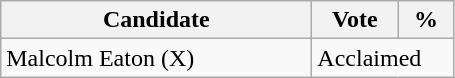<table class="wikitable">
<tr>
<th bgcolor="#DDDDFF" width="200px">Candidate</th>
<th bgcolor="#DDDDFF" width="50px">Vote</th>
<th bgcolor="#DDDDFF" width="30px">%</th>
</tr>
<tr>
<td>Malcolm Eaton (X)</td>
<td colspan="2">Acclaimed</td>
</tr>
</table>
